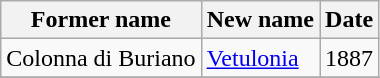<table class="wikitable sortable">
<tr>
<th>Former name</th>
<th>New name</th>
<th>Date</th>
</tr>
<tr>
<td>Colonna di Buriano</td>
<td><a href='#'>Vetulonia</a></td>
<td>1887</td>
</tr>
<tr>
</tr>
</table>
